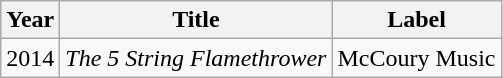<table class="wikitable">
<tr>
<th rowspan="1">Year</th>
<th rowspan="1">Title</th>
<th rowspan="1">Label</th>
</tr>
<tr>
<td align="center">2014</td>
<td align="left"><em>The 5 String Flamethrower</em></td>
<td align="left">McCoury Music</td>
</tr>
</table>
